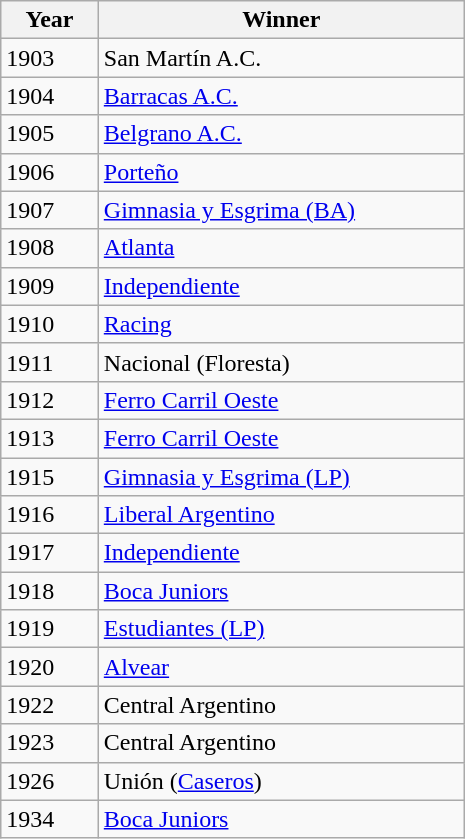<table class="wikitable sortable" width="310px">
<tr>
<th width=60px>Year</th>
<th width=250px>Winner</th>
</tr>
<tr>
<td>1903</td>
<td>San Martín A.C.</td>
</tr>
<tr>
<td>1904</td>
<td><a href='#'>Barracas A.C.</a> </td>
</tr>
<tr>
<td>1905</td>
<td><a href='#'>Belgrano A.C.</a> </td>
</tr>
<tr>
<td>1906</td>
<td><a href='#'>Porteño</a></td>
</tr>
<tr>
<td>1907</td>
<td><a href='#'>Gimnasia y Esgrima (BA)</a></td>
</tr>
<tr>
<td>1908</td>
<td><a href='#'>Atlanta</a></td>
</tr>
<tr>
<td>1909</td>
<td><a href='#'>Independiente</a></td>
</tr>
<tr>
<td>1910</td>
<td><a href='#'>Racing</a></td>
</tr>
<tr>
<td>1911</td>
<td>Nacional (Floresta)</td>
</tr>
<tr>
<td>1912</td>
<td><a href='#'>Ferro Carril Oeste</a></td>
</tr>
<tr>
<td>1913</td>
<td><a href='#'>Ferro Carril Oeste</a> </td>
</tr>
<tr>
<td>1915</td>
<td><a href='#'>Gimnasia y Esgrima (LP)</a></td>
</tr>
<tr>
<td>1916</td>
<td><a href='#'>Liberal Argentino</a></td>
</tr>
<tr>
<td>1917</td>
<td><a href='#'>Independiente</a> </td>
</tr>
<tr>
<td>1918</td>
<td><a href='#'>Boca Juniors</a> </td>
</tr>
<tr>
<td>1919</td>
<td><a href='#'>Estudiantes (LP)</a> </td>
</tr>
<tr>
<td>1920</td>
<td><a href='#'>Alvear</a></td>
</tr>
<tr>
<td>1922</td>
<td>Central Argentino</td>
</tr>
<tr>
<td>1923</td>
<td>Central Argentino</td>
</tr>
<tr>
<td>1926</td>
<td>Unión (<a href='#'>Caseros</a>)</td>
</tr>
<tr>
<td>1934</td>
<td><a href='#'>Boca Juniors</a> </td>
</tr>
</table>
